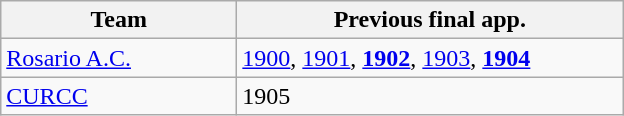<table class="wikitable">
<tr>
<th width=150px>Team</th>
<th width=250px>Previous final app.</th>
</tr>
<tr>
<td> <a href='#'>Rosario A.C.</a></td>
<td><a href='#'>1900</a>, <a href='#'>1901</a>, <strong><a href='#'>1902</a></strong>, <a href='#'>1903</a>, <strong><a href='#'>1904</a></strong></td>
</tr>
<tr>
<td> <a href='#'>CURCC</a></td>
<td>1905</td>
</tr>
</table>
